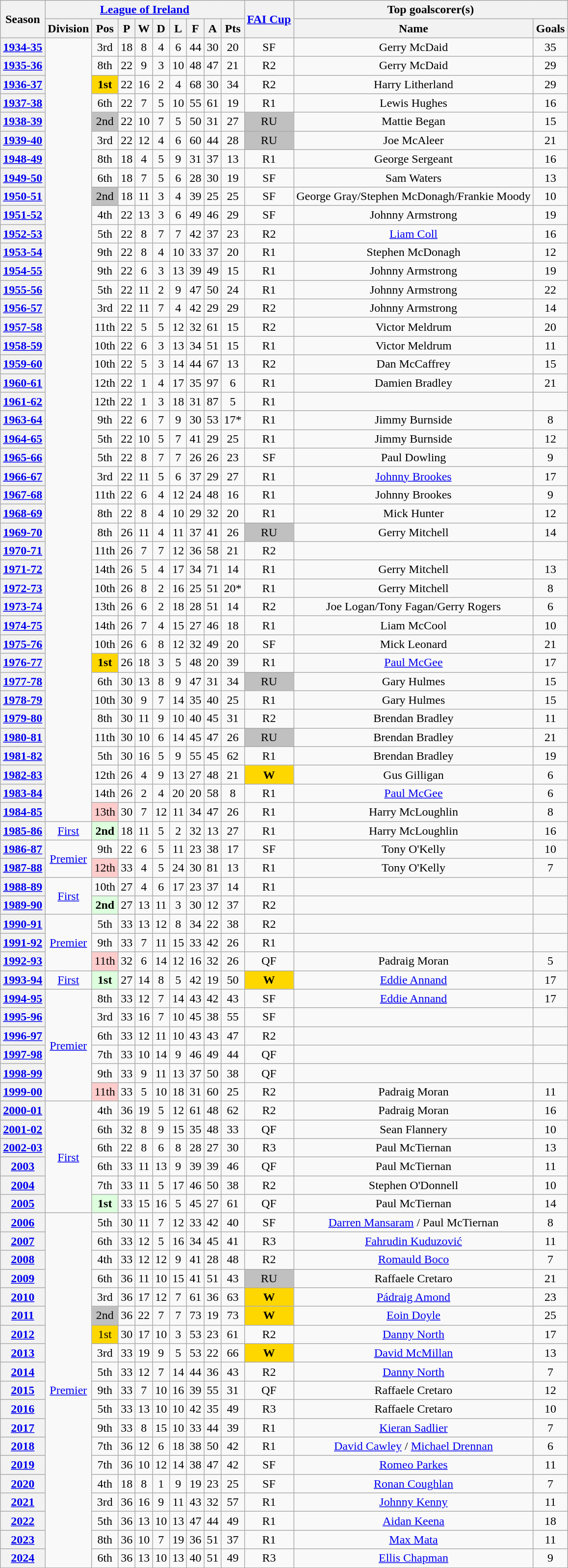<table class="wikitable" style="text-align: center">
<tr>
<th rowspan=2>Season</th>
<th colspan=9><a href='#'>League of Ireland</a></th>
<th rowspan=2><a href='#'>FAI Cup</a></th>
<th colspan=2>Top goalscorer(s)</th>
</tr>
<tr>
<th>Division</th>
<th>Pos</th>
<th>P</th>
<th>W</th>
<th>D</th>
<th>L</th>
<th>F</th>
<th>A</th>
<th>Pts</th>
<th>Name</th>
<th>Goals</th>
</tr>
<tr>
<th><a href='#'>1934-35</a></th>
<td rowspan=42></td>
<td>3rd</td>
<td>18</td>
<td>8</td>
<td>4</td>
<td>6</td>
<td>44</td>
<td>30</td>
<td>20</td>
<td>SF</td>
<td>Gerry McDaid</td>
<td>35</td>
</tr>
<tr>
<th><a href='#'>1935-36</a></th>
<td>8th</td>
<td>22</td>
<td>9</td>
<td>3</td>
<td>10</td>
<td>48</td>
<td>47</td>
<td>21</td>
<td>R2</td>
<td>Gerry McDaid</td>
<td>29</td>
</tr>
<tr>
<th><a href='#'>1936-37</a></th>
<td bgcolor="gold"><strong>1st</strong></td>
<td>22</td>
<td>16</td>
<td>2</td>
<td>4</td>
<td>68</td>
<td>30</td>
<td>34</td>
<td>R2</td>
<td>Harry Litherland</td>
<td>29</td>
</tr>
<tr>
<th><a href='#'>1937-38</a></th>
<td>6th</td>
<td>22</td>
<td>7</td>
<td>5</td>
<td>10</td>
<td>55</td>
<td>61</td>
<td>19</td>
<td>R1</td>
<td>Lewis Hughes</td>
<td>16</td>
</tr>
<tr>
<th><a href='#'>1938-39</a></th>
<td bgcolor="silver">2nd</td>
<td>22</td>
<td>10</td>
<td>7</td>
<td>5</td>
<td>50</td>
<td>31</td>
<td>27</td>
<td bgcolor=silver>RU</td>
<td>Mattie Began</td>
<td>15</td>
</tr>
<tr>
<th><a href='#'>1939-40</a></th>
<td>3rd</td>
<td>22</td>
<td>12</td>
<td>4</td>
<td>6</td>
<td>60</td>
<td>44</td>
<td>28</td>
<td bgcolor=silver>RU</td>
<td>Joe McAleer</td>
<td>21</td>
</tr>
<tr>
<th><a href='#'>1948-49</a></th>
<td>8th</td>
<td>18</td>
<td>4</td>
<td>5</td>
<td>9</td>
<td>31</td>
<td>37</td>
<td>13</td>
<td>R1</td>
<td>George Sergeant</td>
<td>16</td>
</tr>
<tr>
<th><a href='#'>1949-50</a></th>
<td>6th</td>
<td>18</td>
<td>7</td>
<td>5</td>
<td>6</td>
<td>28</td>
<td>30</td>
<td>19</td>
<td>SF</td>
<td>Sam Waters</td>
<td>13</td>
</tr>
<tr>
<th><a href='#'>1950-51</a></th>
<td bgcolor="silver">2nd</td>
<td>18</td>
<td>11</td>
<td>3</td>
<td>4</td>
<td>39</td>
<td>25</td>
<td>25</td>
<td>SF</td>
<td>George Gray/Stephen McDonagh/Frankie Moody</td>
<td>10</td>
</tr>
<tr>
<th><a href='#'>1951-52</a></th>
<td>4th</td>
<td>22</td>
<td>13</td>
<td>3</td>
<td>6</td>
<td>49</td>
<td>46</td>
<td>29</td>
<td>SF</td>
<td>Johnny Armstrong</td>
<td>19</td>
</tr>
<tr>
<th><a href='#'>1952-53</a></th>
<td>5th</td>
<td>22</td>
<td>8</td>
<td>7</td>
<td>7</td>
<td>42</td>
<td>37</td>
<td>23</td>
<td>R2</td>
<td><a href='#'>Liam Coll</a></td>
<td>16</td>
</tr>
<tr>
<th><a href='#'>1953-54</a></th>
<td>9th</td>
<td>22</td>
<td>8</td>
<td>4</td>
<td>10</td>
<td>33</td>
<td>37</td>
<td>20</td>
<td>R1</td>
<td>Stephen McDonagh</td>
<td>12</td>
</tr>
<tr>
<th><a href='#'>1954-55</a></th>
<td>9th</td>
<td>22</td>
<td>6</td>
<td>3</td>
<td>13</td>
<td>39</td>
<td>49</td>
<td>15</td>
<td>R1</td>
<td>Johnny Armstrong</td>
<td>19</td>
</tr>
<tr>
<th><a href='#'>1955-56</a></th>
<td>5th</td>
<td>22</td>
<td>11</td>
<td>2</td>
<td>9</td>
<td>47</td>
<td>50</td>
<td>24</td>
<td>R1</td>
<td>Johnny Armstrong</td>
<td>22</td>
</tr>
<tr>
<th><a href='#'>1956-57</a></th>
<td>3rd</td>
<td>22</td>
<td>11</td>
<td>7</td>
<td>4</td>
<td>42</td>
<td>29</td>
<td>29</td>
<td>R2</td>
<td>Johnny Armstrong</td>
<td>14</td>
</tr>
<tr>
<th><a href='#'>1957-58</a></th>
<td>11th</td>
<td>22</td>
<td>5</td>
<td>5</td>
<td>12</td>
<td>32</td>
<td>61</td>
<td>15</td>
<td>R2</td>
<td>Victor Meldrum</td>
<td>20</td>
</tr>
<tr>
<th><a href='#'>1958-59</a></th>
<td>10th</td>
<td>22</td>
<td>6</td>
<td>3</td>
<td>13</td>
<td>34</td>
<td>51</td>
<td>15</td>
<td>R1</td>
<td>Victor Meldrum</td>
<td>11</td>
</tr>
<tr>
<th><a href='#'>1959-60</a></th>
<td>10th</td>
<td>22</td>
<td>5</td>
<td>3</td>
<td>14</td>
<td>44</td>
<td>67</td>
<td>13</td>
<td>R2</td>
<td>Dan McCaffrey</td>
<td>15</td>
</tr>
<tr>
<th><a href='#'>1960-61</a></th>
<td>12th</td>
<td>22</td>
<td>1</td>
<td>4</td>
<td>17</td>
<td>35</td>
<td>97</td>
<td>6</td>
<td>R1</td>
<td>Damien Bradley</td>
<td>21</td>
</tr>
<tr>
<th><a href='#'>1961-62</a></th>
<td>12th</td>
<td>22</td>
<td>1</td>
<td>3</td>
<td>18</td>
<td>31</td>
<td>87</td>
<td>5</td>
<td>R1</td>
<td></td>
<td></td>
</tr>
<tr>
<th><a href='#'>1963-64</a></th>
<td>9th</td>
<td>22</td>
<td>6</td>
<td>7</td>
<td>9</td>
<td>30</td>
<td>53</td>
<td>17*</td>
<td>R1</td>
<td>Jimmy Burnside</td>
<td>8</td>
</tr>
<tr>
<th><a href='#'>1964-65</a></th>
<td>5th</td>
<td>22</td>
<td>10</td>
<td>5</td>
<td>7</td>
<td>41</td>
<td>29</td>
<td>25</td>
<td>R1</td>
<td>Jimmy Burnside</td>
<td>12</td>
</tr>
<tr>
<th><a href='#'>1965-66</a></th>
<td>5th</td>
<td>22</td>
<td>8</td>
<td>7</td>
<td>7</td>
<td>26</td>
<td>26</td>
<td>23</td>
<td>SF</td>
<td>Paul Dowling</td>
<td>9</td>
</tr>
<tr>
<th><a href='#'>1966-67</a></th>
<td>3rd</td>
<td>22</td>
<td>11</td>
<td>5</td>
<td>6</td>
<td>37</td>
<td>29</td>
<td>27</td>
<td>R1</td>
<td><a href='#'>Johnny Brookes</a></td>
<td>17</td>
</tr>
<tr>
<th><a href='#'>1967-68</a></th>
<td>11th</td>
<td>22</td>
<td>6</td>
<td>4</td>
<td>12</td>
<td>24</td>
<td>48</td>
<td>16</td>
<td>R1</td>
<td>Johnny Brookes</td>
<td>9</td>
</tr>
<tr>
<th><a href='#'>1968-69</a></th>
<td>8th</td>
<td>22</td>
<td>8</td>
<td>4</td>
<td>10</td>
<td>29</td>
<td>32</td>
<td>20</td>
<td>R1</td>
<td>Mick Hunter</td>
<td>12</td>
</tr>
<tr>
<th><a href='#'>1969-70</a></th>
<td>8th</td>
<td>26</td>
<td>11</td>
<td>4</td>
<td>11</td>
<td>37</td>
<td>41</td>
<td>26</td>
<td bgcolor=silver>RU</td>
<td>Gerry Mitchell</td>
<td>14</td>
</tr>
<tr>
<th><a href='#'>1970-71</a></th>
<td>11th</td>
<td>26</td>
<td>7</td>
<td>7</td>
<td>12</td>
<td>36</td>
<td>58</td>
<td>21</td>
<td>R2</td>
<td></td>
<td></td>
</tr>
<tr>
<th><a href='#'>1971-72</a></th>
<td>14th</td>
<td>26</td>
<td>5</td>
<td>4</td>
<td>17</td>
<td>34</td>
<td>71</td>
<td>14</td>
<td>R1</td>
<td>Gerry Mitchell</td>
<td>13</td>
</tr>
<tr>
<th><a href='#'>1972-73</a></th>
<td>10th</td>
<td>26</td>
<td>8</td>
<td>2</td>
<td>16</td>
<td>25</td>
<td>51</td>
<td>20*</td>
<td>R1</td>
<td>Gerry Mitchell</td>
<td>8</td>
</tr>
<tr>
<th><a href='#'>1973-74</a></th>
<td>13th</td>
<td>26</td>
<td>6</td>
<td>2</td>
<td>18</td>
<td>28</td>
<td>51</td>
<td>14</td>
<td>R2</td>
<td>Joe Logan/Tony Fagan/Gerry Rogers</td>
<td>6</td>
</tr>
<tr>
<th><a href='#'>1974-75</a></th>
<td>14th</td>
<td>26</td>
<td>7</td>
<td>4</td>
<td>15</td>
<td>27</td>
<td>46</td>
<td>18</td>
<td>R1</td>
<td>Liam McCool</td>
<td>10</td>
</tr>
<tr>
<th><a href='#'>1975-76</a></th>
<td>10th</td>
<td>26</td>
<td>6</td>
<td>8</td>
<td>12</td>
<td>32</td>
<td>49</td>
<td>20</td>
<td>SF</td>
<td>Mick Leonard</td>
<td>21</td>
</tr>
<tr>
<th><a href='#'>1976-77</a></th>
<td bgcolor="gold"><strong>1st</strong></td>
<td>26</td>
<td>18</td>
<td>3</td>
<td>5</td>
<td>48</td>
<td>20</td>
<td>39</td>
<td>R1</td>
<td><a href='#'>Paul McGee</a></td>
<td>17</td>
</tr>
<tr>
<th><a href='#'>1977-78</a></th>
<td>6th</td>
<td>30</td>
<td>13</td>
<td>8</td>
<td>9</td>
<td>47</td>
<td>31</td>
<td>34</td>
<td bgcolor=silver>RU</td>
<td>Gary Hulmes</td>
<td>15</td>
</tr>
<tr>
<th><a href='#'>1978-79</a></th>
<td>10th</td>
<td>30</td>
<td>9</td>
<td>7</td>
<td>14</td>
<td>35</td>
<td>40</td>
<td>25</td>
<td>R1</td>
<td>Gary Hulmes</td>
<td>15</td>
</tr>
<tr>
<th><a href='#'>1979-80</a></th>
<td>8th</td>
<td>30</td>
<td>11</td>
<td>9</td>
<td>10</td>
<td>40</td>
<td>45</td>
<td>31</td>
<td>R2</td>
<td>Brendan Bradley</td>
<td>11</td>
</tr>
<tr>
<th><a href='#'>1980-81</a></th>
<td>11th</td>
<td>30</td>
<td>10</td>
<td>6</td>
<td>14</td>
<td>45</td>
<td>47</td>
<td>26</td>
<td bgcolor=silver>RU</td>
<td>Brendan Bradley</td>
<td>21</td>
</tr>
<tr>
<th><a href='#'>1981-82</a> </th>
<td>5th</td>
<td>30</td>
<td>16</td>
<td>5</td>
<td>9</td>
<td>55</td>
<td>45</td>
<td>62</td>
<td>R1</td>
<td>Brendan Bradley</td>
<td>19</td>
</tr>
<tr>
<th><a href='#'>1982-83</a> </th>
<td>12th</td>
<td>26</td>
<td>4</td>
<td>9</td>
<td>13</td>
<td>27</td>
<td>48</td>
<td>21</td>
<td bgcolor=gold><strong>W</strong></td>
<td>Gus Gilligan</td>
<td>6</td>
</tr>
<tr>
<th><a href='#'>1983-84</a></th>
<td>14th</td>
<td>26</td>
<td>2</td>
<td>4</td>
<td>20</td>
<td>20</td>
<td>58</td>
<td>8</td>
<td>R1</td>
<td><a href='#'>Paul McGee</a></td>
<td>6</td>
</tr>
<tr>
<th><strong><a href='#'>1984-85</a></strong></th>
<td bgcolor="#FFCCCC">13th</td>
<td>30</td>
<td>7</td>
<td>12</td>
<td>11</td>
<td>34</td>
<td>47</td>
<td>26</td>
<td>R1</td>
<td>Harry McLoughlin</td>
<td>8</td>
</tr>
<tr>
<th><a href='#'>1985-86</a></th>
<td><a href='#'>First</a></td>
<td bgcolor="#DDFFDD"><strong>2nd</strong></td>
<td>18</td>
<td>11</td>
<td>5</td>
<td>2</td>
<td>32</td>
<td>13</td>
<td>27</td>
<td>R1</td>
<td>Harry McLoughlin</td>
<td>16</td>
</tr>
<tr>
<th><a href='#'>1986-87</a></th>
<td rowspan="2"><a href='#'>Premier</a></td>
<td>9th</td>
<td>22</td>
<td>6</td>
<td>5</td>
<td>11</td>
<td>23</td>
<td>38</td>
<td>17</td>
<td>SF</td>
<td>Tony O'Kelly</td>
<td>10</td>
</tr>
<tr>
<th><a href='#'>1987-88</a></th>
<td bgcolor="#FFCCCC">12th</td>
<td>33</td>
<td>4</td>
<td>5</td>
<td>24</td>
<td>30</td>
<td>81</td>
<td>13</td>
<td>R1</td>
<td>Tony O'Kelly</td>
<td>7</td>
</tr>
<tr>
<th><a href='#'>1988-89</a></th>
<td rowspan="2"><a href='#'>First</a></td>
<td>10th</td>
<td>27</td>
<td>4</td>
<td>6</td>
<td>17</td>
<td>23</td>
<td>37</td>
<td>14</td>
<td>R1</td>
<td></td>
<td></td>
</tr>
<tr>
<th><a href='#'>1989-90</a></th>
<td bgcolor="#DDFFDD"><strong>2nd</strong></td>
<td>27</td>
<td>13</td>
<td>11</td>
<td>3</td>
<td>30</td>
<td>12</td>
<td>37</td>
<td>R2</td>
<td></td>
<td></td>
</tr>
<tr>
<th><a href='#'>1990-91</a></th>
<td rowspan="3"><a href='#'>Premier</a></td>
<td>5th</td>
<td>33</td>
<td>13</td>
<td>12</td>
<td>8</td>
<td>34</td>
<td>22</td>
<td>38</td>
<td>R2</td>
<td></td>
<td></td>
</tr>
<tr>
<th><a href='#'>1991-92</a></th>
<td>9th</td>
<td>33</td>
<td>7</td>
<td>11</td>
<td>15</td>
<td>33</td>
<td>42</td>
<td>26</td>
<td>R1</td>
<td></td>
<td></td>
</tr>
<tr>
<th><a href='#'>1992-93</a> </th>
<td bgcolor="#FFCCCC">11th</td>
<td>32</td>
<td>6</td>
<td>14</td>
<td>12</td>
<td>16</td>
<td>32</td>
<td>26</td>
<td>QF</td>
<td>Padraig Moran</td>
<td>5</td>
</tr>
<tr>
<th><a href='#'>1993-94</a></th>
<td><a href='#'>First</a></td>
<td bgcolor="#DDFFDD"><strong>1st</strong></td>
<td>27</td>
<td>14</td>
<td>8</td>
<td>5</td>
<td>42</td>
<td>19</td>
<td>50</td>
<td bgcolor=gold><strong>W</strong></td>
<td><a href='#'>Eddie Annand</a></td>
<td>17</td>
</tr>
<tr>
<th><a href='#'>1994-95</a></th>
<td rowspan="6"><a href='#'>Premier</a></td>
<td>8th</td>
<td>33</td>
<td>12</td>
<td>7</td>
<td>14</td>
<td>43</td>
<td>42</td>
<td>43</td>
<td>SF</td>
<td><a href='#'>Eddie Annand</a></td>
<td>17</td>
</tr>
<tr>
<th><a href='#'>1995-96</a></th>
<td>3rd</td>
<td>33</td>
<td>16</td>
<td>7</td>
<td>10</td>
<td>45</td>
<td>38</td>
<td>55</td>
<td>SF</td>
<td></td>
<td></td>
</tr>
<tr>
<th><a href='#'>1996-97</a></th>
<td>6th</td>
<td>33</td>
<td>12</td>
<td>11</td>
<td>10</td>
<td>43</td>
<td>43</td>
<td>47</td>
<td>R2</td>
<td></td>
<td></td>
</tr>
<tr>
<th><a href='#'>1997-98</a></th>
<td>7th</td>
<td>33</td>
<td>10</td>
<td>14</td>
<td>9</td>
<td>46</td>
<td>49</td>
<td>44</td>
<td>QF</td>
<td></td>
<td></td>
</tr>
<tr>
<th><a href='#'>1998-99</a></th>
<td>9th</td>
<td>33</td>
<td>9</td>
<td>11</td>
<td>13</td>
<td>37</td>
<td>50</td>
<td>38</td>
<td>QF</td>
<td></td>
<td></td>
</tr>
<tr>
<th><a href='#'>1999-00</a></th>
<td bgcolor="#FFCCCC">11th</td>
<td>33</td>
<td>5</td>
<td>10</td>
<td>18</td>
<td>31</td>
<td>60</td>
<td>25</td>
<td>R2</td>
<td>Padraig Moran</td>
<td>11</td>
</tr>
<tr>
<th><a href='#'>2000-01</a></th>
<td rowspan="6"><a href='#'>First</a></td>
<td>4th</td>
<td>36</td>
<td>19</td>
<td>5</td>
<td>12</td>
<td>61</td>
<td>48</td>
<td>62</td>
<td>R2</td>
<td>Padraig Moran</td>
<td>16</td>
</tr>
<tr>
<th><a href='#'>2001-02</a></th>
<td>6th</td>
<td>32</td>
<td>8</td>
<td>9</td>
<td>15</td>
<td>35</td>
<td>48</td>
<td>33</td>
<td>QF</td>
<td>Sean Flannery</td>
<td>10</td>
</tr>
<tr>
<th><a href='#'>2002-03</a></th>
<td>6th</td>
<td>22</td>
<td>8</td>
<td>6</td>
<td>8</td>
<td>28</td>
<td>27</td>
<td>30</td>
<td>R3</td>
<td>Paul McTiernan</td>
<td>13</td>
</tr>
<tr>
<th><a href='#'>2003</a></th>
<td>6th</td>
<td>33</td>
<td>11</td>
<td>13</td>
<td>9</td>
<td>39</td>
<td>39</td>
<td>46</td>
<td>QF</td>
<td>Paul McTiernan</td>
<td>11</td>
</tr>
<tr>
<th><a href='#'>2004</a></th>
<td>7th</td>
<td>33</td>
<td>11</td>
<td>5</td>
<td>17</td>
<td>46</td>
<td>50</td>
<td>38</td>
<td>R2</td>
<td>Stephen O'Donnell</td>
<td>10</td>
</tr>
<tr>
<th><a href='#'>2005</a></th>
<td bgcolor="#DDFFDD"><strong>1st</strong></td>
<td>33</td>
<td>15</td>
<td>16</td>
<td>5</td>
<td>45</td>
<td>27</td>
<td>61</td>
<td>QF</td>
<td>Paul McTiernan</td>
<td>14</td>
</tr>
<tr>
<th><a href='#'>2006</a></th>
<td rowspan="19"><a href='#'>Premier</a></td>
<td>5th</td>
<td>30</td>
<td>11</td>
<td>7</td>
<td>12</td>
<td>33</td>
<td>42</td>
<td>40</td>
<td>SF</td>
<td><a href='#'>Darren Mansaram</a> / Paul McTiernan</td>
<td>8</td>
</tr>
<tr>
<th><a href='#'>2007</a></th>
<td>6th</td>
<td>33</td>
<td>12</td>
<td>5</td>
<td>16</td>
<td>34</td>
<td>45</td>
<td>41</td>
<td>R3</td>
<td><a href='#'>Fahrudin Kuduzović</a></td>
<td>11</td>
</tr>
<tr>
<th><a href='#'>2008</a></th>
<td>4th</td>
<td>33</td>
<td>12</td>
<td>12</td>
<td>9</td>
<td>41</td>
<td>28</td>
<td>48</td>
<td>R2</td>
<td><a href='#'>Romauld Boco</a></td>
<td>7</td>
</tr>
<tr>
<th><a href='#'>2009</a></th>
<td>6th</td>
<td>36</td>
<td>11</td>
<td>10</td>
<td>15</td>
<td>41</td>
<td>51</td>
<td>43</td>
<td bgcolor=silver>RU</td>
<td>Raffaele Cretaro</td>
<td>21</td>
</tr>
<tr>
<th><a href='#'>2010</a></th>
<td>3rd</td>
<td>36</td>
<td>17</td>
<td>12</td>
<td>7</td>
<td>61</td>
<td>36</td>
<td>63</td>
<td bgcolor=gold><strong>W</strong></td>
<td><a href='#'>Pádraig Amond</a></td>
<td>23</td>
</tr>
<tr>
<th><a href='#'>2011</a></th>
<td bgcolor="silver">2nd</td>
<td>36</td>
<td>22</td>
<td>7</td>
<td>7</td>
<td>73</td>
<td>19</td>
<td>73</td>
<td bgcolor=gold><strong>W</strong></td>
<td><a href='#'>Eoin Doyle</a></td>
<td>25</td>
</tr>
<tr>
<th><a href='#'>2012</a></th>
<td bgcolor="gold">1st</td>
<td>30</td>
<td>17</td>
<td>10</td>
<td>3</td>
<td>53</td>
<td>23</td>
<td>61</td>
<td>R2</td>
<td><a href='#'>Danny North</a></td>
<td>17</td>
</tr>
<tr>
<th><a href='#'>2013</a></th>
<td>3rd</td>
<td>33</td>
<td>19</td>
<td>9</td>
<td>5</td>
<td>53</td>
<td>22</td>
<td>66</td>
<td bgcolor=gold><strong>W</strong></td>
<td><a href='#'>David McMillan</a></td>
<td>13</td>
</tr>
<tr>
<th><a href='#'>2014</a></th>
<td>5th</td>
<td>33</td>
<td>12</td>
<td>7</td>
<td>14</td>
<td>44</td>
<td>36</td>
<td>43</td>
<td>R2</td>
<td><a href='#'>Danny North</a></td>
<td>7</td>
</tr>
<tr>
<th><a href='#'>2015</a></th>
<td>9th</td>
<td>33</td>
<td>7</td>
<td>10</td>
<td>16</td>
<td>39</td>
<td>55</td>
<td>31</td>
<td>QF</td>
<td>Raffaele Cretaro</td>
<td>12</td>
</tr>
<tr>
<th><a href='#'>2016</a></th>
<td>5th</td>
<td>33</td>
<td>13</td>
<td>10</td>
<td>10</td>
<td>42</td>
<td>35</td>
<td>49</td>
<td>R3</td>
<td>Raffaele Cretaro</td>
<td>10</td>
</tr>
<tr>
<th><a href='#'>2017</a></th>
<td>9th</td>
<td>33</td>
<td>8</td>
<td>15</td>
<td>10</td>
<td>33</td>
<td>44</td>
<td>39</td>
<td>R1</td>
<td><a href='#'>Kieran Sadlier</a></td>
<td>7</td>
</tr>
<tr>
<th><a href='#'>2018</a></th>
<td>7th</td>
<td>36</td>
<td>12</td>
<td>6</td>
<td>18</td>
<td>38</td>
<td>50</td>
<td>42</td>
<td>R1</td>
<td><a href='#'>David Cawley</a> / <a href='#'>Michael Drennan</a></td>
<td>6</td>
</tr>
<tr>
<th><a href='#'>2019</a></th>
<td>7th</td>
<td>36</td>
<td>10</td>
<td>12</td>
<td>14</td>
<td>38</td>
<td>47</td>
<td>42</td>
<td>SF</td>
<td><a href='#'>Romeo Parkes</a></td>
<td>11</td>
</tr>
<tr>
<th><a href='#'>2020</a></th>
<td>4th</td>
<td>18</td>
<td>8</td>
<td>1</td>
<td>9</td>
<td>19</td>
<td>23</td>
<td>25</td>
<td>SF</td>
<td><a href='#'>Ronan Coughlan</a></td>
<td>7</td>
</tr>
<tr>
<th><a href='#'>2021</a></th>
<td>3rd</td>
<td>36</td>
<td>16</td>
<td>9</td>
<td>11</td>
<td>43</td>
<td>32</td>
<td>57</td>
<td>R1</td>
<td><a href='#'>Johnny Kenny</a></td>
<td>11</td>
</tr>
<tr>
<th><a href='#'>2022</a></th>
<td>5th</td>
<td>36</td>
<td>13</td>
<td>10</td>
<td>13</td>
<td>47</td>
<td>44</td>
<td>49</td>
<td>R1</td>
<td><a href='#'>Aidan Keena</a></td>
<td>18</td>
</tr>
<tr>
<th><a href='#'>2023</a></th>
<td>8th</td>
<td>36</td>
<td>10</td>
<td>7</td>
<td>19</td>
<td>36</td>
<td>51</td>
<td>37</td>
<td>R1</td>
<td><a href='#'>Max Mata</a></td>
<td>11</td>
</tr>
<tr>
<th><a href='#'>2024</a></th>
<td>6th</td>
<td>36</td>
<td>13</td>
<td>10</td>
<td>13</td>
<td>40</td>
<td>51</td>
<td>49</td>
<td>R3</td>
<td><a href='#'>Ellis Chapman</a></td>
<td>9</td>
</tr>
<tr>
</tr>
</table>
